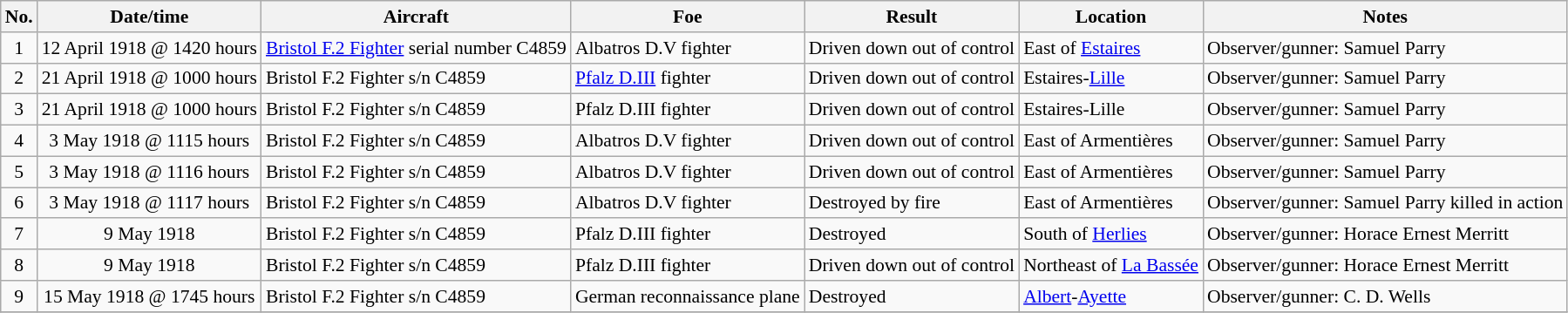<table class="wikitable" style="font-size:90%">
<tr>
<th>No.</th>
<th>Date/time</th>
<th>Aircraft</th>
<th>Foe</th>
<th>Result</th>
<th>Location</th>
<th>Notes</th>
</tr>
<tr>
<td align="center">1</td>
<td align="center">12 April 1918 @ 1420 hours</td>
<td><a href='#'>Bristol F.2 Fighter</a> serial number C4859</td>
<td>Albatros D.V fighter</td>
<td>Driven down out of control</td>
<td>East of <a href='#'>Estaires</a></td>
<td>Observer/gunner: Samuel Parry</td>
</tr>
<tr>
<td align="center">2</td>
<td align="center">21 April 1918 @ 1000 hours</td>
<td>Bristol F.2 Fighter s/n C4859</td>
<td><a href='#'>Pfalz D.III</a> fighter</td>
<td>Driven down out of control</td>
<td>Estaires-<a href='#'>Lille</a></td>
<td>Observer/gunner: Samuel Parry</td>
</tr>
<tr>
<td align="center">3</td>
<td align="center">21 April 1918 @ 1000 hours</td>
<td>Bristol F.2 Fighter s/n C4859</td>
<td>Pfalz D.III fighter</td>
<td>Driven down out of control</td>
<td>Estaires-Lille</td>
<td>Observer/gunner: Samuel Parry</td>
</tr>
<tr>
<td align="center">4</td>
<td align="center">3 May 1918 @ 1115 hours</td>
<td>Bristol F.2 Fighter s/n C4859</td>
<td>Albatros D.V fighter</td>
<td>Driven down out of control</td>
<td>East of Armentières</td>
<td>Observer/gunner: Samuel Parry</td>
</tr>
<tr>
<td align="center">5</td>
<td align="center">3 May 1918 @ 1116 hours</td>
<td>Bristol F.2 Fighter s/n C4859</td>
<td>Albatros D.V fighter</td>
<td>Driven down out of control</td>
<td>East of Armentières</td>
<td>Observer/gunner: Samuel Parry</td>
</tr>
<tr>
<td align="center">6</td>
<td align="center">3 May 1918 @ 1117 hours</td>
<td>Bristol F.2 Fighter s/n C4859</td>
<td>Albatros D.V fighter</td>
<td>Destroyed by fire</td>
<td>East of Armentières</td>
<td>Observer/gunner: Samuel Parry killed in action</td>
</tr>
<tr>
<td align="center">7</td>
<td align="center">9 May 1918</td>
<td>Bristol F.2 Fighter s/n C4859</td>
<td>Pfalz D.III fighter</td>
<td>Destroyed</td>
<td>South of <a href='#'>Herlies</a></td>
<td>Observer/gunner: Horace Ernest Merritt</td>
</tr>
<tr>
<td align="center">8</td>
<td align="center">9 May 1918</td>
<td>Bristol F.2 Fighter s/n C4859</td>
<td>Pfalz D.III fighter</td>
<td>Driven down out of control</td>
<td>Northeast of <a href='#'>La Bassée</a></td>
<td>Observer/gunner: Horace Ernest Merritt</td>
</tr>
<tr>
<td align="center">9</td>
<td align="center">15 May 1918 @ 1745 hours</td>
<td>Bristol F.2 Fighter s/n C4859</td>
<td>German reconnaissance plane</td>
<td>Destroyed</td>
<td><a href='#'>Albert</a>-<a href='#'>Ayette</a></td>
<td>Observer/gunner: C. D. Wells</td>
</tr>
<tr>
</tr>
</table>
